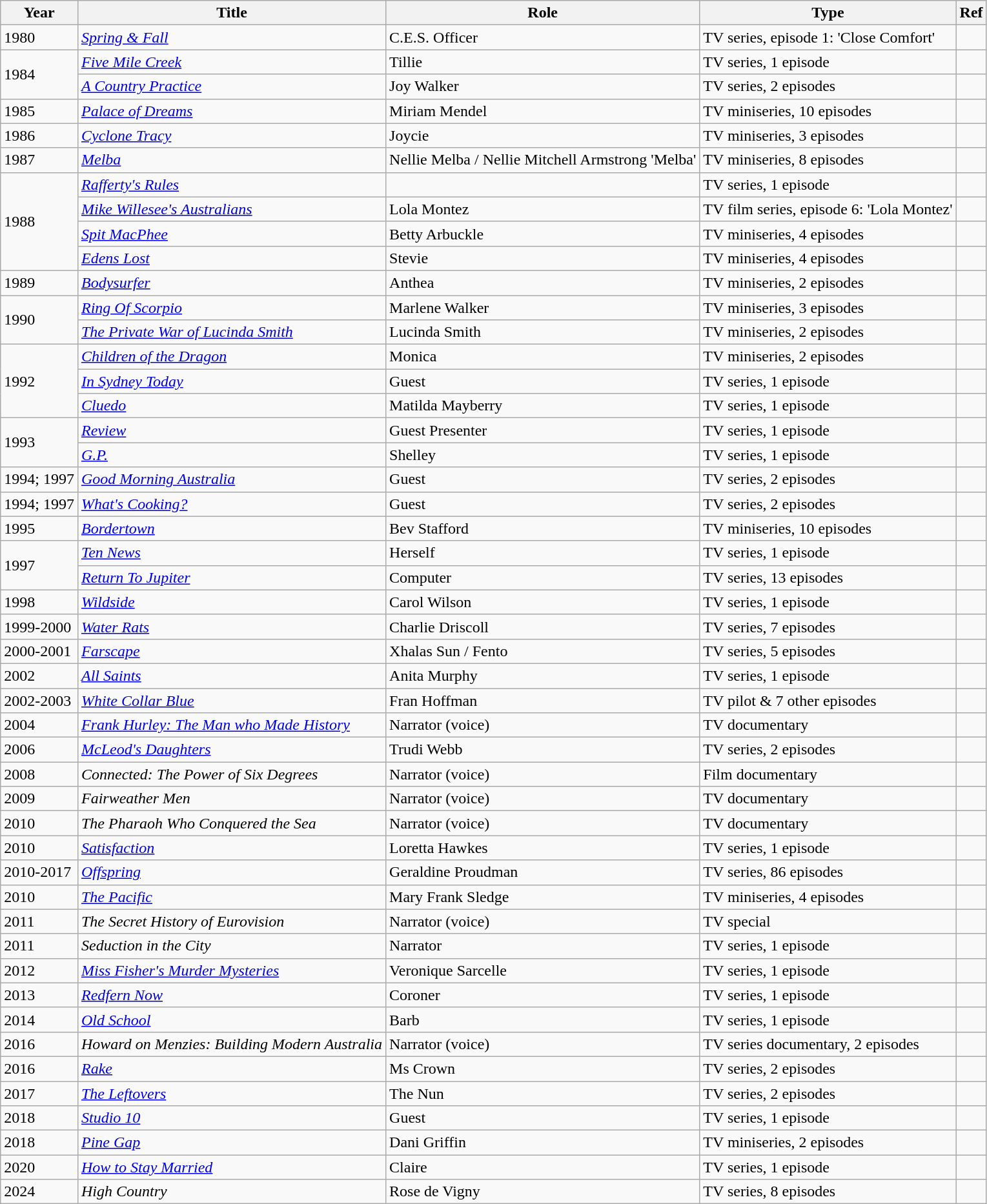<table class="wikitable sortable">
<tr>
<th>Year</th>
<th>Title</th>
<th>Role</th>
<th>Type</th>
<th>Ref</th>
</tr>
<tr>
<td>1980</td>
<td><em><a href='#'>Spring & Fall</a></em></td>
<td>C.E.S. Officer</td>
<td>TV series, episode 1: 'Close Comfort'</td>
<td></td>
</tr>
<tr>
<td rowspan="2">1984</td>
<td><em><a href='#'>Five Mile Creek</a></em></td>
<td>Tillie</td>
<td>TV series, 1 episode</td>
<td></td>
</tr>
<tr>
<td><em><a href='#'>A Country Practice</a></em></td>
<td>Joy Walker</td>
<td>TV series, 2 episodes</td>
<td></td>
</tr>
<tr>
<td>1985</td>
<td><em><a href='#'>Palace of Dreams</a></em></td>
<td>Miriam Mendel</td>
<td>TV miniseries, 10 episodes</td>
<td></td>
</tr>
<tr>
<td>1986</td>
<td><em><a href='#'>Cyclone Tracy</a></em></td>
<td>Joycie</td>
<td>TV miniseries, 3 episodes</td>
<td></td>
</tr>
<tr>
<td>1987</td>
<td><em><a href='#'>Melba</a></em></td>
<td>Nellie Melba / Nellie Mitchell Armstrong 'Melba'</td>
<td>TV miniseries, 8 episodes</td>
<td></td>
</tr>
<tr>
<td rowspan="4">1988</td>
<td><em><a href='#'>Rafferty's Rules</a></em></td>
<td></td>
<td>TV series, 1 episode</td>
<td></td>
</tr>
<tr>
<td><em><a href='#'>Mike Willesee's Australians</a></em></td>
<td>Lola Montez</td>
<td>TV film series, episode 6: 'Lola Montez'</td>
<td></td>
</tr>
<tr>
<td><em><a href='#'>Spit MacPhee</a></em></td>
<td>Betty Arbuckle</td>
<td>TV miniseries, 4 episodes</td>
<td></td>
</tr>
<tr>
<td><em><a href='#'>Edens Lost</a></em></td>
<td>Stevie</td>
<td>TV miniseries, 4 episodes</td>
<td></td>
</tr>
<tr>
<td>1989</td>
<td><em><a href='#'>Bodysurfer</a></em></td>
<td>Anthea</td>
<td>TV miniseries, 2 episodes</td>
<td></td>
</tr>
<tr>
<td rowspan="2">1990</td>
<td><em><a href='#'>Ring Of Scorpio</a></em></td>
<td>Marlene Walker</td>
<td>TV miniseries, 3 episodes</td>
<td></td>
</tr>
<tr>
<td><em><a href='#'>The Private War of Lucinda Smith</a></em></td>
<td>Lucinda Smith</td>
<td>TV miniseries, 2 episodes</td>
<td></td>
</tr>
<tr>
<td rowspan="3">1992</td>
<td><em><a href='#'>Children of the Dragon</a></em></td>
<td>Monica</td>
<td>TV miniseries, 2 episodes</td>
<td></td>
</tr>
<tr>
<td><em><a href='#'>In Sydney Today</a></em></td>
<td>Guest</td>
<td>TV series, 1 episode</td>
<td></td>
</tr>
<tr>
<td><em><a href='#'>Cluedo</a></em></td>
<td>Matilda Mayberry</td>
<td>TV series, 1 episode</td>
<td></td>
</tr>
<tr>
<td rowspan="2">1993</td>
<td><em><a href='#'>Review</a></em></td>
<td>Guest Presenter</td>
<td>TV series, 1 episode</td>
<td></td>
</tr>
<tr>
<td><em><a href='#'>G.P.</a></em></td>
<td>Shelley</td>
<td>TV series, 1 episode</td>
<td></td>
</tr>
<tr>
<td>1994; 1997</td>
<td><em><a href='#'>Good Morning Australia</a></em></td>
<td>Guest</td>
<td>TV series, 2 episodes</td>
<td></td>
</tr>
<tr>
<td>1994; 1997</td>
<td><em><a href='#'>What's Cooking?</a></em></td>
<td>Guest</td>
<td>TV series, 2 episodes</td>
<td></td>
</tr>
<tr>
<td>1995</td>
<td><em><a href='#'>Bordertown</a></em></td>
<td>Bev Stafford</td>
<td>TV miniseries, 10 episodes</td>
<td></td>
</tr>
<tr>
<td rowspan="2">1997</td>
<td><em><a href='#'>Ten News</a></em></td>
<td>Herself</td>
<td>TV series, 1 episode</td>
<td></td>
</tr>
<tr>
<td><em><a href='#'>Return To Jupiter</a></em></td>
<td>Computer</td>
<td>TV series, 13 episodes</td>
<td></td>
</tr>
<tr>
<td>1998</td>
<td><em><a href='#'>Wildside</a></em></td>
<td>Carol Wilson</td>
<td>TV series, 1 episode</td>
<td></td>
</tr>
<tr>
<td>1999-2000</td>
<td><em><a href='#'>Water Rats</a></em></td>
<td>Charlie Driscoll</td>
<td>TV series, 7 episodes</td>
<td></td>
</tr>
<tr>
<td>2000-2001</td>
<td><em><a href='#'>Farscape</a></em></td>
<td>Xhalas Sun / Fento</td>
<td>TV series, 5 episodes</td>
<td></td>
</tr>
<tr>
<td>2002</td>
<td><em><a href='#'>All Saints</a></em></td>
<td>Anita Murphy</td>
<td>TV series, 1 episode</td>
<td></td>
</tr>
<tr>
<td>2002-2003</td>
<td><em><a href='#'>White Collar Blue</a></em></td>
<td>Fran Hoffman</td>
<td>TV pilot & 7 other episodes</td>
<td></td>
</tr>
<tr>
<td>2004</td>
<td><em><a href='#'>Frank Hurley: The Man who Made History</a></em></td>
<td>Narrator (voice)</td>
<td>TV documentary</td>
<td></td>
</tr>
<tr>
<td>2006</td>
<td><em><a href='#'>McLeod's Daughters</a></em></td>
<td>Trudi Webb</td>
<td>TV series, 2 episodes</td>
<td></td>
</tr>
<tr>
<td>2008</td>
<td><em>Connected: The Power of Six Degrees</em></td>
<td>Narrator (voice)</td>
<td>Film documentary</td>
<td></td>
</tr>
<tr>
<td>2009</td>
<td><em>Fairweather Men</em></td>
<td>Narrator (voice)</td>
<td>TV documentary</td>
<td></td>
</tr>
<tr>
<td>2010</td>
<td><em>The Pharaoh Who Conquered the Sea</em></td>
<td>Narrator (voice)</td>
<td>TV documentary</td>
<td></td>
</tr>
<tr>
<td>2010</td>
<td><em><a href='#'>Satisfaction</a></em></td>
<td>Loretta Hawkes</td>
<td>TV series, 1 episode</td>
<td></td>
</tr>
<tr>
<td>2010-2017</td>
<td><em><a href='#'>Offspring</a></em></td>
<td>Geraldine Proudman</td>
<td>TV series, 86 episodes</td>
<td></td>
</tr>
<tr>
<td>2010</td>
<td><em><a href='#'>The Pacific</a></em></td>
<td>Mary Frank Sledge</td>
<td>TV miniseries, 4 episodes</td>
<td></td>
</tr>
<tr>
<td>2011</td>
<td><em>The Secret History of Eurovision</em></td>
<td>Narrator (voice)</td>
<td>TV special</td>
<td></td>
</tr>
<tr>
<td>2011</td>
<td><em>Seduction in the City</em></td>
<td>Narrator</td>
<td>TV series, 1 episode</td>
<td></td>
</tr>
<tr>
<td>2012</td>
<td><em><a href='#'>Miss Fisher's Murder Mysteries</a></em></td>
<td>Veronique Sarcelle</td>
<td>TV series, 1 episode</td>
<td></td>
</tr>
<tr>
<td>2013</td>
<td><em><a href='#'>Redfern Now</a></em></td>
<td>Coroner</td>
<td>TV series, 1 episode</td>
<td></td>
</tr>
<tr>
<td>2014</td>
<td><em><a href='#'>Old School</a></em></td>
<td>Barb</td>
<td>TV series, 1 episode</td>
<td></td>
</tr>
<tr>
<td>2016</td>
<td><em>Howard on Menzies: Building Modern Australia</em></td>
<td>Narrator (voice)</td>
<td>TV series documentary, 2 episodes</td>
<td></td>
</tr>
<tr>
<td>2016</td>
<td><em><a href='#'>Rake</a></em></td>
<td>Ms Crown</td>
<td>TV series, 2 episodes</td>
<td></td>
</tr>
<tr>
<td>2017</td>
<td><em><a href='#'>The Leftovers</a></em></td>
<td>The Nun</td>
<td>TV series, 2 episodes</td>
<td></td>
</tr>
<tr>
<td>2018</td>
<td><em><a href='#'>Studio 10</a></em></td>
<td>Guest</td>
<td>TV series, 1 episode</td>
<td></td>
</tr>
<tr>
<td>2018</td>
<td><em><a href='#'>Pine Gap</a></em></td>
<td>Dani Griffin</td>
<td>TV miniseries, 2 episodes</td>
<td></td>
</tr>
<tr>
<td>2020</td>
<td><em><a href='#'>How to Stay Married</a></em></td>
<td>Claire</td>
<td>TV series, 1 episode</td>
<td></td>
</tr>
<tr>
<td>2024</td>
<td><em>High Country</em></td>
<td>Rose de Vigny</td>
<td>TV series, 8 episodes</td>
<td></td>
</tr>
</table>
